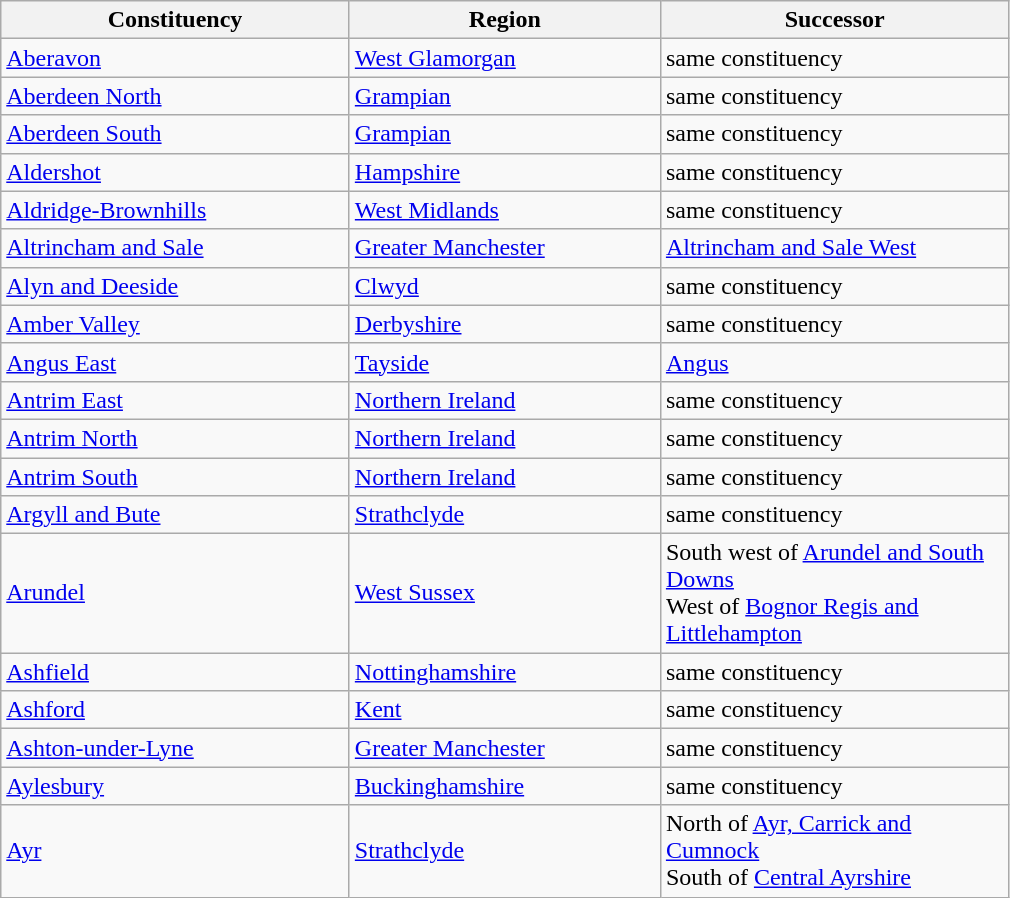<table class="wikitable">
<tr>
<th width="225px">Constituency</th>
<th width="200px">Region</th>
<th width="225px">Successor</th>
</tr>
<tr>
<td><a href='#'>Aberavon</a></td>
<td align="left"><a href='#'>West Glamorgan</a></td>
<td>same constituency</td>
</tr>
<tr>
<td><a href='#'>Aberdeen North</a></td>
<td align="left"><a href='#'>Grampian</a></td>
<td>same constituency</td>
</tr>
<tr>
<td><a href='#'>Aberdeen South</a></td>
<td align="left"><a href='#'>Grampian</a></td>
<td>same constituency</td>
</tr>
<tr>
<td><a href='#'>Aldershot</a></td>
<td align="left"><a href='#'>Hampshire</a></td>
<td>same constituency</td>
</tr>
<tr>
<td><a href='#'>Aldridge-Brownhills</a></td>
<td align="left"><a href='#'>West Midlands</a></td>
<td>same constituency</td>
</tr>
<tr>
<td><a href='#'>Altrincham and Sale</a></td>
<td align="left"><a href='#'>Greater Manchester</a></td>
<td><a href='#'>Altrincham and Sale West</a></td>
</tr>
<tr>
<td><a href='#'>Alyn and Deeside</a></td>
<td align="left"><a href='#'>Clwyd</a></td>
<td>same constituency</td>
</tr>
<tr>
<td><a href='#'>Amber Valley</a></td>
<td align="left"><a href='#'>Derbyshire</a></td>
<td>same constituency</td>
</tr>
<tr>
<td><a href='#'>Angus East</a></td>
<td align="left"><a href='#'>Tayside</a></td>
<td><a href='#'>Angus</a></td>
</tr>
<tr>
<td><a href='#'>Antrim East</a></td>
<td align="left"><a href='#'>Northern Ireland</a></td>
<td>same constituency</td>
</tr>
<tr>
<td><a href='#'>Antrim North</a></td>
<td align="left"><a href='#'>Northern Ireland</a></td>
<td>same constituency</td>
</tr>
<tr>
<td><a href='#'>Antrim South</a></td>
<td align="left"><a href='#'>Northern Ireland</a></td>
<td>same constituency</td>
</tr>
<tr>
<td><a href='#'>Argyll and Bute</a></td>
<td align="left"><a href='#'>Strathclyde</a></td>
<td>same constituency</td>
</tr>
<tr>
<td><a href='#'>Arundel</a></td>
<td align="left"><a href='#'>West Sussex</a></td>
<td>South west of <a href='#'>Arundel and South Downs</a> <br> West of <a href='#'>Bognor Regis and Littlehampton</a></td>
</tr>
<tr>
<td><a href='#'>Ashfield</a></td>
<td align="left"><a href='#'>Nottinghamshire</a></td>
<td>same constituency</td>
</tr>
<tr>
<td><a href='#'>Ashford</a></td>
<td align="left"><a href='#'>Kent</a></td>
<td>same constituency</td>
</tr>
<tr>
<td><a href='#'>Ashton-under-Lyne</a></td>
<td align="left"><a href='#'>Greater Manchester</a></td>
<td>same constituency</td>
</tr>
<tr>
<td><a href='#'>Aylesbury</a></td>
<td align="left"><a href='#'>Buckinghamshire</a></td>
<td>same constituency</td>
</tr>
<tr>
<td><a href='#'>Ayr</a></td>
<td align="left"><a href='#'>Strathclyde</a></td>
<td>North of <a href='#'>Ayr, Carrick and Cumnock</a> <br> South of <a href='#'>Central Ayrshire</a></td>
</tr>
</table>
